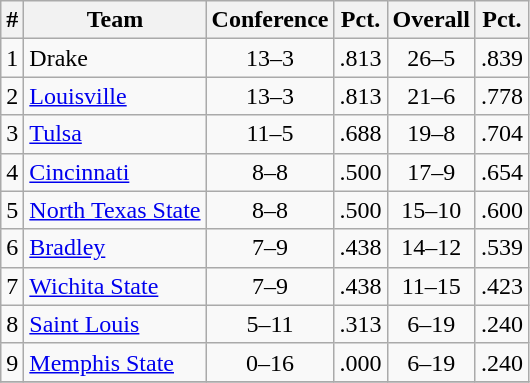<table class="wikitable">
<tr>
<th>#</th>
<th>Team</th>
<th>Conference</th>
<th>Pct.</th>
<th>Overall</th>
<th>Pct.</th>
</tr>
<tr>
<td>1</td>
<td>Drake</td>
<td style="text-align:center">13–3</td>
<td>.813</td>
<td style="text-align:center">26–5</td>
<td>.839</td>
</tr>
<tr>
<td>2</td>
<td><a href='#'>Louisville</a></td>
<td style="text-align:center">13–3</td>
<td>.813</td>
<td style="text-align:center">21–6</td>
<td>.778</td>
</tr>
<tr>
<td>3</td>
<td><a href='#'>Tulsa</a></td>
<td style="text-align:center">11–5</td>
<td>.688</td>
<td style="text-align:center">19–8</td>
<td>.704</td>
</tr>
<tr>
<td>4</td>
<td><a href='#'>Cincinnati</a></td>
<td style="text-align:center">8–8</td>
<td>.500</td>
<td style="text-align:center">17–9</td>
<td>.654</td>
</tr>
<tr>
<td>5</td>
<td><a href='#'>North Texas State</a></td>
<td style="text-align:center">8–8</td>
<td>.500</td>
<td style="text-align:center">15–10</td>
<td>.600</td>
</tr>
<tr>
<td>6</td>
<td><a href='#'>Bradley</a></td>
<td style="text-align:center">7–9</td>
<td>.438</td>
<td style="text-align:center">14–12</td>
<td>.539</td>
</tr>
<tr>
<td>7</td>
<td><a href='#'>Wichita State</a></td>
<td style="text-align:center">7–9</td>
<td>.438</td>
<td style="text-align:center">11–15</td>
<td>.423</td>
</tr>
<tr>
<td>8</td>
<td><a href='#'>Saint Louis</a></td>
<td style="text-align:center">5–11</td>
<td>.313</td>
<td style="text-align:center">6–19</td>
<td>.240</td>
</tr>
<tr>
<td>9</td>
<td><a href='#'>Memphis State</a></td>
<td style="text-align:center">0–16</td>
<td>.000</td>
<td style="text-align:center">6–19</td>
<td>.240</td>
</tr>
<tr>
</tr>
</table>
